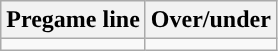<table class="wikitable">
<tr align="center">
<th>Pregame line</th>
<th>Over/under</th>
</tr>
<tr align="center">
<td></td>
<td></td>
</tr>
</table>
